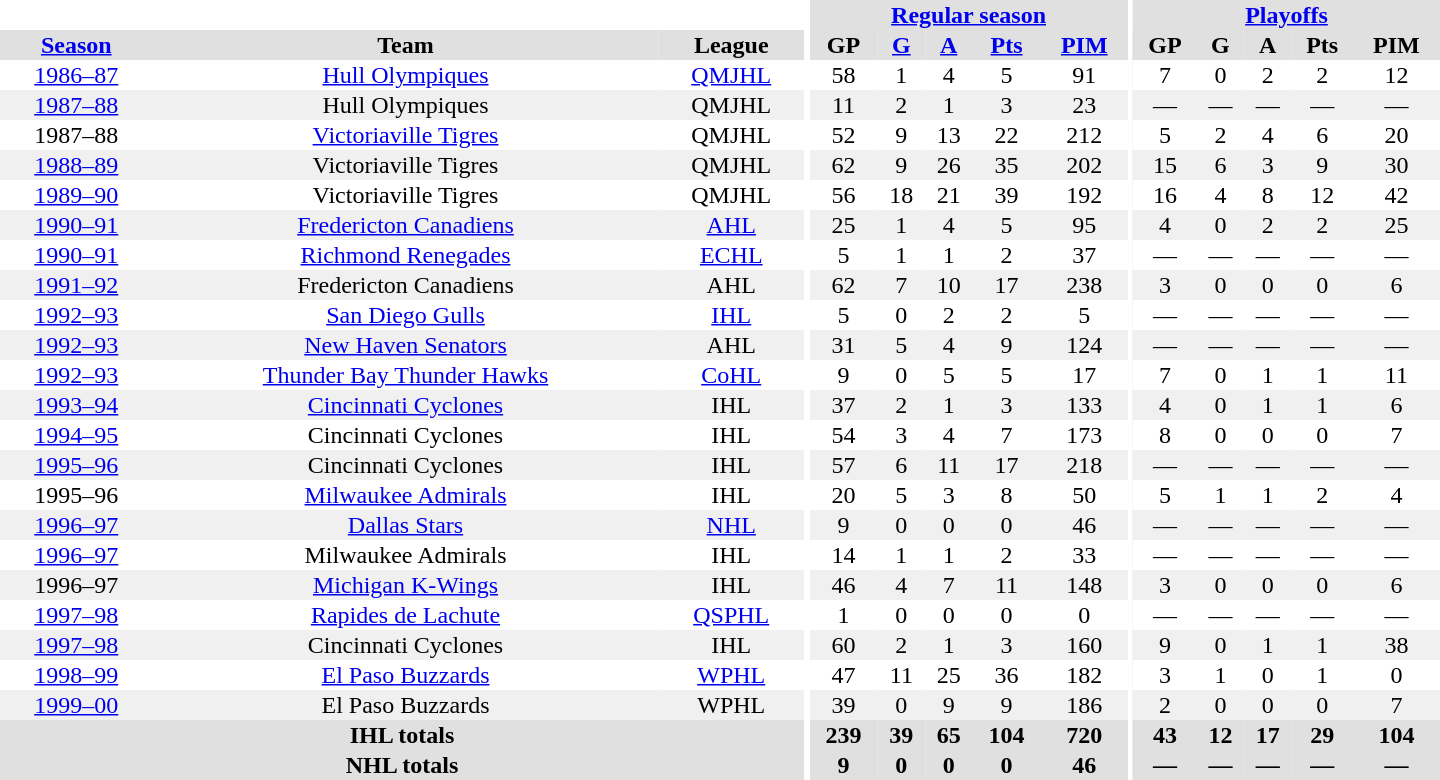<table border="0" cellpadding="1" cellspacing="0" style="text-align:center; width:60em">
<tr bgcolor="#e0e0e0">
<th colspan="3" bgcolor="#ffffff"></th>
<th rowspan="100" bgcolor="#ffffff"></th>
<th colspan="5"><a href='#'>Regular season</a></th>
<th rowspan="100" bgcolor="#ffffff"></th>
<th colspan="5"><a href='#'>Playoffs</a></th>
</tr>
<tr bgcolor="#e0e0e0">
<th><a href='#'>Season</a></th>
<th>Team</th>
<th>League</th>
<th>GP</th>
<th><a href='#'>G</a></th>
<th><a href='#'>A</a></th>
<th><a href='#'>Pts</a></th>
<th><a href='#'>PIM</a></th>
<th>GP</th>
<th>G</th>
<th>A</th>
<th>Pts</th>
<th>PIM</th>
</tr>
<tr>
<td><a href='#'>1986–87</a></td>
<td><a href='#'>Hull Olympiques</a></td>
<td><a href='#'>QMJHL</a></td>
<td>58</td>
<td>1</td>
<td>4</td>
<td>5</td>
<td>91</td>
<td>7</td>
<td>0</td>
<td>2</td>
<td>2</td>
<td>12</td>
</tr>
<tr bgcolor="#f0f0f0">
<td><a href='#'>1987–88</a></td>
<td>Hull Olympiques</td>
<td>QMJHL</td>
<td>11</td>
<td>2</td>
<td>1</td>
<td>3</td>
<td>23</td>
<td>—</td>
<td>—</td>
<td>—</td>
<td>—</td>
<td>—</td>
</tr>
<tr>
<td>1987–88</td>
<td><a href='#'>Victoriaville Tigres</a></td>
<td>QMJHL</td>
<td>52</td>
<td>9</td>
<td>13</td>
<td>22</td>
<td>212</td>
<td>5</td>
<td>2</td>
<td>4</td>
<td>6</td>
<td>20</td>
</tr>
<tr bgcolor="#f0f0f0">
<td><a href='#'>1988–89</a></td>
<td>Victoriaville Tigres</td>
<td>QMJHL</td>
<td>62</td>
<td>9</td>
<td>26</td>
<td>35</td>
<td>202</td>
<td>15</td>
<td>6</td>
<td>3</td>
<td>9</td>
<td>30</td>
</tr>
<tr>
<td><a href='#'>1989–90</a></td>
<td>Victoriaville Tigres</td>
<td>QMJHL</td>
<td>56</td>
<td>18</td>
<td>21</td>
<td>39</td>
<td>192</td>
<td>16</td>
<td>4</td>
<td>8</td>
<td>12</td>
<td>42</td>
</tr>
<tr bgcolor="#f0f0f0">
<td><a href='#'>1990–91</a></td>
<td><a href='#'>Fredericton Canadiens</a></td>
<td><a href='#'>AHL</a></td>
<td>25</td>
<td>1</td>
<td>4</td>
<td>5</td>
<td>95</td>
<td>4</td>
<td>0</td>
<td>2</td>
<td>2</td>
<td>25</td>
</tr>
<tr>
<td><a href='#'>1990–91</a></td>
<td><a href='#'>Richmond Renegades</a></td>
<td><a href='#'>ECHL</a></td>
<td>5</td>
<td>1</td>
<td>1</td>
<td>2</td>
<td>37</td>
<td>—</td>
<td>—</td>
<td>—</td>
<td>—</td>
<td>—</td>
</tr>
<tr bgcolor="#f0f0f0">
<td><a href='#'>1991–92</a></td>
<td>Fredericton Canadiens</td>
<td>AHL</td>
<td>62</td>
<td>7</td>
<td>10</td>
<td>17</td>
<td>238</td>
<td>3</td>
<td>0</td>
<td>0</td>
<td>0</td>
<td>6</td>
</tr>
<tr>
<td><a href='#'>1992–93</a></td>
<td><a href='#'>San Diego Gulls</a></td>
<td><a href='#'>IHL</a></td>
<td>5</td>
<td>0</td>
<td>2</td>
<td>2</td>
<td>5</td>
<td>—</td>
<td>—</td>
<td>—</td>
<td>—</td>
<td>—</td>
</tr>
<tr bgcolor="#f0f0f0">
<td><a href='#'>1992–93</a></td>
<td><a href='#'>New Haven Senators</a></td>
<td>AHL</td>
<td>31</td>
<td>5</td>
<td>4</td>
<td>9</td>
<td>124</td>
<td>—</td>
<td>—</td>
<td>—</td>
<td>—</td>
<td>—</td>
</tr>
<tr>
<td><a href='#'>1992–93</a></td>
<td><a href='#'>Thunder Bay Thunder Hawks</a></td>
<td><a href='#'>CoHL</a></td>
<td>9</td>
<td>0</td>
<td>5</td>
<td>5</td>
<td>17</td>
<td>7</td>
<td>0</td>
<td>1</td>
<td>1</td>
<td>11</td>
</tr>
<tr bgcolor="#f0f0f0">
<td><a href='#'>1993–94</a></td>
<td><a href='#'>Cincinnati Cyclones</a></td>
<td>IHL</td>
<td>37</td>
<td>2</td>
<td>1</td>
<td>3</td>
<td>133</td>
<td>4</td>
<td>0</td>
<td>1</td>
<td>1</td>
<td>6</td>
</tr>
<tr>
<td><a href='#'>1994–95</a></td>
<td>Cincinnati Cyclones</td>
<td>IHL</td>
<td>54</td>
<td>3</td>
<td>4</td>
<td>7</td>
<td>173</td>
<td>8</td>
<td>0</td>
<td>0</td>
<td>0</td>
<td>7</td>
</tr>
<tr bgcolor="#f0f0f0">
<td><a href='#'>1995–96</a></td>
<td>Cincinnati Cyclones</td>
<td>IHL</td>
<td>57</td>
<td>6</td>
<td>11</td>
<td>17</td>
<td>218</td>
<td>—</td>
<td>—</td>
<td>—</td>
<td>—</td>
<td>—</td>
</tr>
<tr>
<td>1995–96</td>
<td><a href='#'>Milwaukee Admirals</a></td>
<td>IHL</td>
<td>20</td>
<td>5</td>
<td>3</td>
<td>8</td>
<td>50</td>
<td>5</td>
<td>1</td>
<td>1</td>
<td>2</td>
<td>4</td>
</tr>
<tr bgcolor="#f0f0f0">
<td><a href='#'>1996–97</a></td>
<td><a href='#'>Dallas Stars</a></td>
<td><a href='#'>NHL</a></td>
<td>9</td>
<td>0</td>
<td>0</td>
<td>0</td>
<td>46</td>
<td>—</td>
<td>—</td>
<td>—</td>
<td>—</td>
<td>—</td>
</tr>
<tr>
<td><a href='#'>1996–97</a></td>
<td>Milwaukee Admirals</td>
<td>IHL</td>
<td>14</td>
<td>1</td>
<td>1</td>
<td>2</td>
<td>33</td>
<td>—</td>
<td>—</td>
<td>—</td>
<td>—</td>
<td>—</td>
</tr>
<tr bgcolor="#f0f0f0">
<td>1996–97</td>
<td><a href='#'>Michigan K-Wings</a></td>
<td>IHL</td>
<td>46</td>
<td>4</td>
<td>7</td>
<td>11</td>
<td>148</td>
<td>3</td>
<td>0</td>
<td>0</td>
<td>0</td>
<td>6</td>
</tr>
<tr>
<td><a href='#'>1997–98</a></td>
<td><a href='#'>Rapides de Lachute</a></td>
<td><a href='#'>QSPHL</a></td>
<td>1</td>
<td>0</td>
<td>0</td>
<td>0</td>
<td>0</td>
<td>—</td>
<td>—</td>
<td>—</td>
<td>—</td>
<td>—</td>
</tr>
<tr bgcolor="#f0f0f0">
<td><a href='#'>1997–98</a></td>
<td>Cincinnati Cyclones</td>
<td>IHL</td>
<td>60</td>
<td>2</td>
<td>1</td>
<td>3</td>
<td>160</td>
<td>9</td>
<td>0</td>
<td>1</td>
<td>1</td>
<td>38</td>
</tr>
<tr>
<td><a href='#'>1998–99</a></td>
<td><a href='#'>El Paso Buzzards</a></td>
<td><a href='#'>WPHL</a></td>
<td>47</td>
<td>11</td>
<td>25</td>
<td>36</td>
<td>182</td>
<td>3</td>
<td>1</td>
<td>0</td>
<td>1</td>
<td>0</td>
</tr>
<tr bgcolor="#f0f0f0">
<td><a href='#'>1999–00</a></td>
<td>El Paso Buzzards</td>
<td>WPHL</td>
<td>39</td>
<td>0</td>
<td>9</td>
<td>9</td>
<td>186</td>
<td>2</td>
<td>0</td>
<td>0</td>
<td>0</td>
<td>7</td>
</tr>
<tr bgcolor="#e0e0e0">
<th colspan="3">IHL totals</th>
<th>239</th>
<th>39</th>
<th>65</th>
<th>104</th>
<th>720</th>
<th>43</th>
<th>12</th>
<th>17</th>
<th>29</th>
<th>104</th>
</tr>
<tr bgcolor="#e0e0e0">
<th colspan="3">NHL totals</th>
<th>9</th>
<th>0</th>
<th>0</th>
<th>0</th>
<th>46</th>
<th>—</th>
<th>—</th>
<th>—</th>
<th>—</th>
<th>—</th>
</tr>
</table>
